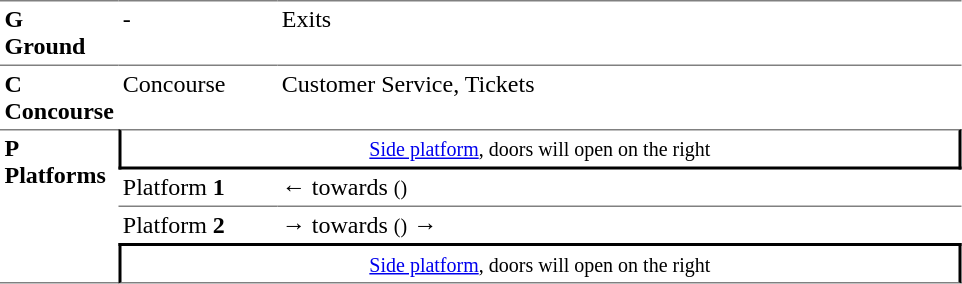<table table border=0 cellspacing=0 cellpadding=3>
<tr>
<td style="border-bottom:solid 1px gray;border-top:solid 1px gray;" width=50 valign=top><strong>G<br>Ground</strong></td>
<td style="border-top:solid 1px gray;border-bottom:solid 1px gray;" width=100 valign=top>-</td>
<td style="border-top:solid 1px gray;border-bottom:solid 1px gray;" width=450 valign=top>Exits</td>
</tr>
<tr>
<td valign=top><strong>C<br>Concourse</strong></td>
<td valign=top>Concourse</td>
<td valign=top>Customer Service, Tickets</td>
</tr>
<tr>
<td style="border-top:solid 1px gray;border-bottom:solid 1px gray;" rowspan=4 valign=top><strong>P<br>Platforms</strong></td>
<td style="border-top:solid 1px gray;border-right:solid 2px black;border-left:solid 2px black;border-bottom:solid 2px black;text-align:center;" colspan=2><small><a href='#'>Side platform</a>, doors will open on the right</small></td>
</tr>
<tr>
<td style="border-bottom:solid 1px gray;">Platform <span><strong>1</strong></span></td>
<td style="border-bottom:solid 1px gray;">←  towards  <small>()</small></td>
</tr>
<tr>
<td>Platform <span><strong>2</strong></span></td>
<td><span>→</span>  towards  <small>()</small> →</td>
</tr>
<tr>
<td style="border-bottom:solid 1px gray;border-top:solid 2px black;border-right:solid 2px black;border-left:solid 2px black;text-align:center;" colspan=2><small><a href='#'>Side platform</a>, doors will open on the right </small></td>
</tr>
</table>
